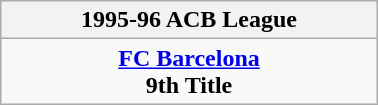<table class="wikitable" style="margin: 0 auto; width: 20%;">
<tr>
<th>1995-96 ACB League</th>
</tr>
<tr>
<td align=center><strong><a href='#'>FC Barcelona</a></strong><br><strong>9th Title</strong></td>
</tr>
</table>
